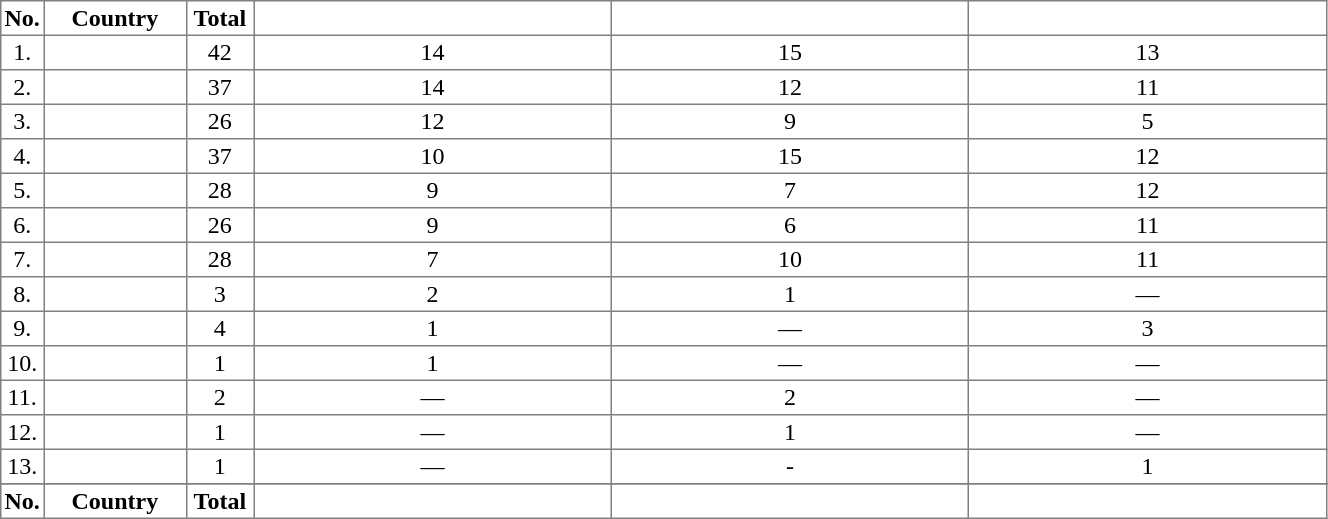<table border=1 cellpadding=2 cellspacing=0 width=70% style="border-collapse:collapse">
<tr>
<th width=20px>No.</th>
<th width=90px>Country</th>
<th width=40px>Total</th>
<th></th>
<th></th>
<th></th>
</tr>
<tr align=center>
<td>1.</td>
<td align=left></td>
<td>42</td>
<td>14</td>
<td>15</td>
<td>13</td>
</tr>
<tr align=center>
<td>2.</td>
<td align=left></td>
<td>37</td>
<td>14</td>
<td>12</td>
<td>11</td>
</tr>
<tr align=center>
<td>3.</td>
<td align=left></td>
<td>26</td>
<td>12</td>
<td>9</td>
<td>5</td>
</tr>
<tr align=center>
<td>4.</td>
<td align=left></td>
<td>37</td>
<td>10</td>
<td>15</td>
<td>12</td>
</tr>
<tr align=center>
<td>5.</td>
<td align=left></td>
<td>28</td>
<td>9</td>
<td>7</td>
<td>12</td>
</tr>
<tr align=center>
<td>6.</td>
<td align=left></td>
<td>26</td>
<td>9</td>
<td>6</td>
<td>11</td>
</tr>
<tr align=center>
<td>7.</td>
<td align=left></td>
<td>28</td>
<td>7</td>
<td>10</td>
<td>11</td>
</tr>
<tr align=center>
<td>8.</td>
<td align=left></td>
<td>3</td>
<td>2</td>
<td>1</td>
<td>—</td>
</tr>
<tr align=center>
<td>9.</td>
<td align=left></td>
<td>4</td>
<td>1</td>
<td>—</td>
<td>3</td>
</tr>
<tr align=center>
<td>10.</td>
<td align=left></td>
<td>1</td>
<td>1</td>
<td>—</td>
<td>—</td>
</tr>
<tr align=center>
<td>11.</td>
<td align=left></td>
<td>2</td>
<td>—</td>
<td>2</td>
<td>—</td>
</tr>
<tr align=center>
<td>12.</td>
<td align=left></td>
<td>1</td>
<td>—</td>
<td>1</td>
<td>—</td>
</tr>
<tr align=center>
<td>13.</td>
<td align=left></td>
<td>1</td>
<td>—</td>
<td>-</td>
<td>1</td>
</tr>
<tr align=center>
</tr>
<tr>
<th>No.</th>
<th>Country</th>
<th>Total</th>
<th></th>
<th></th>
<th></th>
</tr>
</table>
